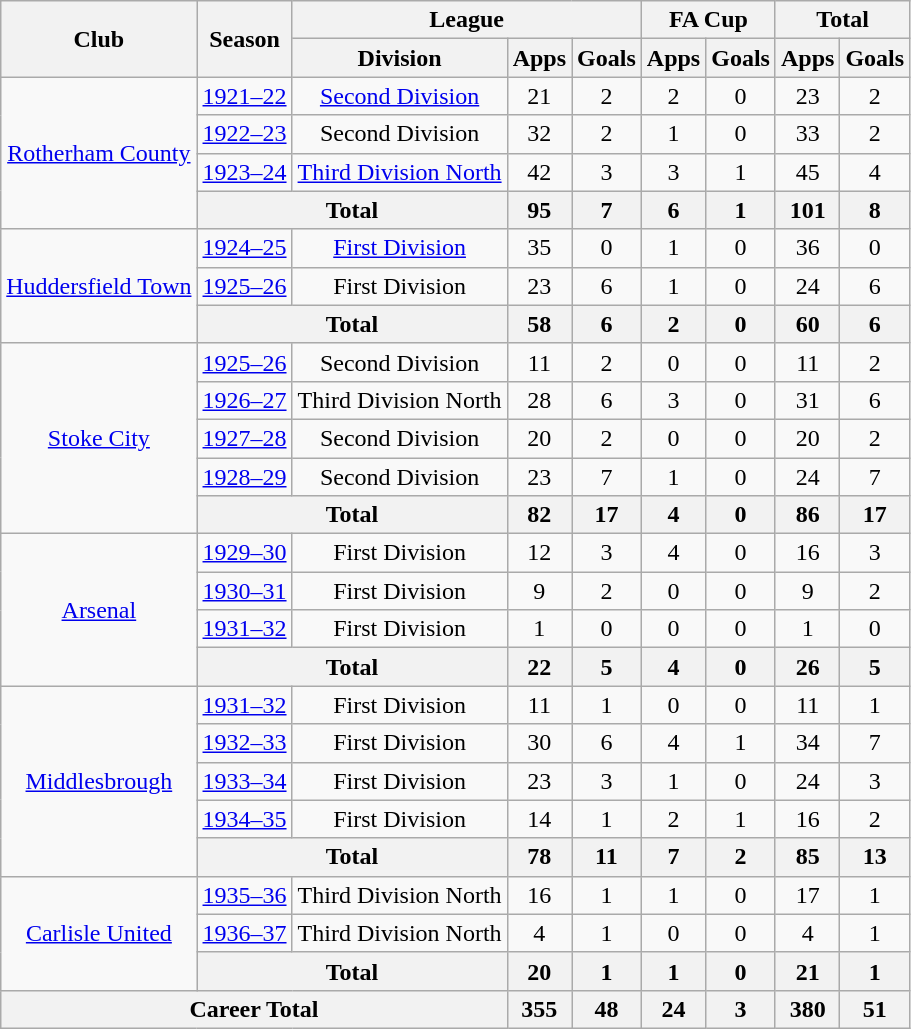<table class="wikitable" style="text-align: center;">
<tr>
<th rowspan="2">Club</th>
<th rowspan="2">Season</th>
<th colspan="3">League</th>
<th colspan="2">FA Cup</th>
<th colspan="2">Total</th>
</tr>
<tr>
<th>Division</th>
<th>Apps</th>
<th>Goals</th>
<th>Apps</th>
<th>Goals</th>
<th>Apps</th>
<th>Goals</th>
</tr>
<tr>
<td rowspan="4"><a href='#'>Rotherham County</a></td>
<td><a href='#'>1921–22</a></td>
<td><a href='#'>Second Division</a></td>
<td>21</td>
<td>2</td>
<td>2</td>
<td>0</td>
<td>23</td>
<td>2</td>
</tr>
<tr>
<td><a href='#'>1922–23</a></td>
<td>Second Division</td>
<td>32</td>
<td>2</td>
<td>1</td>
<td>0</td>
<td>33</td>
<td>2</td>
</tr>
<tr>
<td><a href='#'>1923–24</a></td>
<td><a href='#'>Third Division North</a></td>
<td>42</td>
<td>3</td>
<td>3</td>
<td>1</td>
<td>45</td>
<td>4</td>
</tr>
<tr>
<th colspan=2>Total</th>
<th>95</th>
<th>7</th>
<th>6</th>
<th>1</th>
<th>101</th>
<th>8</th>
</tr>
<tr>
<td rowspan="3"><a href='#'>Huddersfield Town</a></td>
<td><a href='#'>1924–25</a></td>
<td><a href='#'>First Division</a></td>
<td>35</td>
<td>0</td>
<td>1</td>
<td>0</td>
<td>36</td>
<td>0</td>
</tr>
<tr>
<td><a href='#'>1925–26</a></td>
<td>First Division</td>
<td>23</td>
<td>6</td>
<td>1</td>
<td>0</td>
<td>24</td>
<td>6</td>
</tr>
<tr>
<th colspan=2>Total</th>
<th>58</th>
<th>6</th>
<th>2</th>
<th>0</th>
<th>60</th>
<th>6</th>
</tr>
<tr>
<td rowspan="5"><a href='#'>Stoke City</a></td>
<td><a href='#'>1925–26</a></td>
<td>Second Division</td>
<td>11</td>
<td>2</td>
<td>0</td>
<td>0</td>
<td>11</td>
<td>2</td>
</tr>
<tr>
<td><a href='#'>1926–27</a></td>
<td>Third Division North</td>
<td>28</td>
<td>6</td>
<td>3</td>
<td>0</td>
<td>31</td>
<td>6</td>
</tr>
<tr>
<td><a href='#'>1927–28</a></td>
<td>Second Division</td>
<td>20</td>
<td>2</td>
<td>0</td>
<td>0</td>
<td>20</td>
<td>2</td>
</tr>
<tr>
<td><a href='#'>1928–29</a></td>
<td>Second Division</td>
<td>23</td>
<td>7</td>
<td>1</td>
<td>0</td>
<td>24</td>
<td>7</td>
</tr>
<tr>
<th colspan=2>Total</th>
<th>82</th>
<th>17</th>
<th>4</th>
<th>0</th>
<th>86</th>
<th>17</th>
</tr>
<tr>
<td rowspan="4"><a href='#'>Arsenal</a></td>
<td><a href='#'>1929–30</a></td>
<td>First Division</td>
<td>12</td>
<td>3</td>
<td>4</td>
<td>0</td>
<td>16</td>
<td>3</td>
</tr>
<tr>
<td><a href='#'>1930–31</a></td>
<td>First Division</td>
<td>9</td>
<td>2</td>
<td>0</td>
<td>0</td>
<td>9</td>
<td>2</td>
</tr>
<tr>
<td><a href='#'>1931–32</a></td>
<td>First Division</td>
<td>1</td>
<td>0</td>
<td>0</td>
<td>0</td>
<td>1</td>
<td>0</td>
</tr>
<tr>
<th colspan=2>Total</th>
<th>22</th>
<th>5</th>
<th>4</th>
<th>0</th>
<th>26</th>
<th>5</th>
</tr>
<tr>
<td rowspan="5"><a href='#'>Middlesbrough</a></td>
<td><a href='#'>1931–32</a></td>
<td>First Division</td>
<td>11</td>
<td>1</td>
<td>0</td>
<td>0</td>
<td>11</td>
<td>1</td>
</tr>
<tr>
<td><a href='#'>1932–33</a></td>
<td>First Division</td>
<td>30</td>
<td>6</td>
<td>4</td>
<td>1</td>
<td>34</td>
<td>7</td>
</tr>
<tr>
<td><a href='#'>1933–34</a></td>
<td>First Division</td>
<td>23</td>
<td>3</td>
<td>1</td>
<td>0</td>
<td>24</td>
<td>3</td>
</tr>
<tr>
<td><a href='#'>1934–35</a></td>
<td>First Division</td>
<td>14</td>
<td>1</td>
<td>2</td>
<td>1</td>
<td>16</td>
<td>2</td>
</tr>
<tr>
<th colspan=2>Total</th>
<th>78</th>
<th>11</th>
<th>7</th>
<th>2</th>
<th>85</th>
<th>13</th>
</tr>
<tr>
<td rowspan="3"><a href='#'>Carlisle United</a></td>
<td><a href='#'>1935–36</a></td>
<td>Third Division North</td>
<td>16</td>
<td>1</td>
<td>1</td>
<td>0</td>
<td>17</td>
<td>1</td>
</tr>
<tr>
<td><a href='#'>1936–37</a></td>
<td>Third Division North</td>
<td>4</td>
<td>1</td>
<td>0</td>
<td>0</td>
<td>4</td>
<td>1</td>
</tr>
<tr>
<th colspan=2>Total</th>
<th>20</th>
<th>1</th>
<th>1</th>
<th>0</th>
<th>21</th>
<th>1</th>
</tr>
<tr>
<th colspan="3">Career Total</th>
<th>355</th>
<th>48</th>
<th>24</th>
<th>3</th>
<th>380</th>
<th>51</th>
</tr>
</table>
